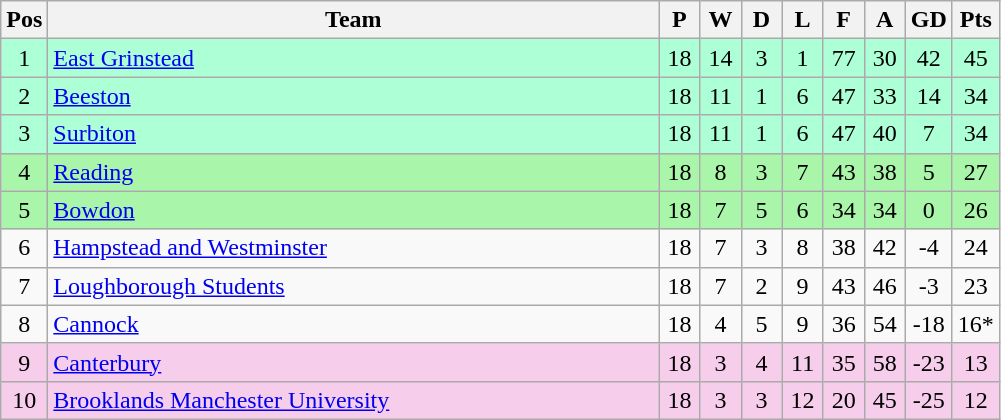<table class="wikitable" style="font-size: 100%">
<tr>
<th width=20>Pos</th>
<th width=400>Team</th>
<th width=20>P</th>
<th width=20>W</th>
<th width=20>D</th>
<th width=20>L</th>
<th width=20>F</th>
<th width=20>A</th>
<th width=20>GD</th>
<th width=20>Pts</th>
</tr>
<tr align=center style="background: #ADFFD6;">
<td>1</td>
<td align="left"><a href='#'>East Grinstead</a></td>
<td>18</td>
<td>14</td>
<td>3</td>
<td>1</td>
<td>77</td>
<td>30</td>
<td>42</td>
<td>45</td>
</tr>
<tr align=center style="background: #ADFFD6;">
<td>2</td>
<td align="left"><a href='#'>Beeston</a></td>
<td>18</td>
<td>11</td>
<td>1</td>
<td>6</td>
<td>47</td>
<td>33</td>
<td>14</td>
<td>34</td>
</tr>
<tr align=center style="background: #ADFFD6;">
<td>3</td>
<td align="left"><a href='#'>Surbiton</a></td>
<td>18</td>
<td>11</td>
<td>1</td>
<td>6</td>
<td>47</td>
<td>40</td>
<td>7</td>
<td>34</td>
</tr>
<tr align=center style="background: #A9F5A9;">
<td>4</td>
<td align="left"><a href='#'>Reading</a></td>
<td>18</td>
<td>8</td>
<td>3</td>
<td>7</td>
<td>43</td>
<td>38</td>
<td>5</td>
<td>27</td>
</tr>
<tr align=center style="background: #A9F5A9;">
<td>5</td>
<td align="left"><a href='#'>Bowdon</a></td>
<td>18</td>
<td>7</td>
<td>5</td>
<td>6</td>
<td>34</td>
<td>34</td>
<td>0</td>
<td>26</td>
</tr>
<tr align=center>
<td>6</td>
<td align="left"><a href='#'>Hampstead and Westminster</a></td>
<td>18</td>
<td>7</td>
<td>3</td>
<td>8</td>
<td>38</td>
<td>42</td>
<td>-4</td>
<td>24</td>
</tr>
<tr align=center>
<td>7</td>
<td align="left"><a href='#'>Loughborough Students</a></td>
<td>18</td>
<td>7</td>
<td>2</td>
<td>9</td>
<td>43</td>
<td>46</td>
<td>-3</td>
<td>23</td>
</tr>
<tr align=center>
<td>8</td>
<td align="left"><a href='#'>Cannock</a></td>
<td>18</td>
<td>4</td>
<td>5</td>
<td>9</td>
<td>36</td>
<td>54</td>
<td>-18</td>
<td>16*</td>
</tr>
<tr align=center style="background: #F6CEEC;">
<td>9</td>
<td align="left"><a href='#'>Canterbury</a></td>
<td>18</td>
<td>3</td>
<td>4</td>
<td>11</td>
<td>35</td>
<td>58</td>
<td>-23</td>
<td>13</td>
</tr>
<tr align=center style="background: #F6CEEC;">
<td>10</td>
<td align="left"><a href='#'>Brooklands Manchester University</a></td>
<td>18</td>
<td>3</td>
<td>3</td>
<td>12</td>
<td>20</td>
<td>45</td>
<td>-25</td>
<td>12</td>
</tr>
</table>
